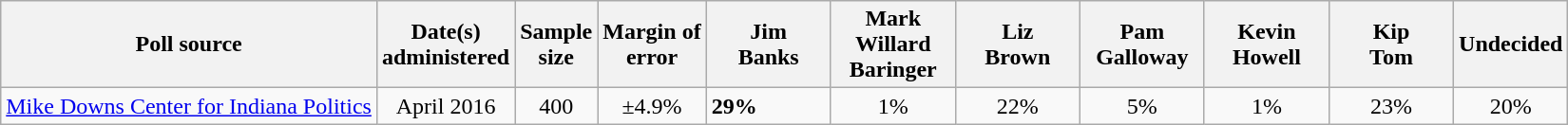<table class="wikitable">
<tr>
<th>Poll source</th>
<th>Date(s)<br>administered</th>
<th>Sample<br>size</th>
<th>Margin of<br>error</th>
<th style="width:80px;">Jim<br>Banks</th>
<th style="width:80px;">Mark Willard<br>Baringer</th>
<th style="width:80px;">Liz<br>Brown</th>
<th style="width:80px;">Pam<br>Galloway</th>
<th style="width:80px;">Kevin<br>Howell</th>
<th style="width:80px;">Kip<br>Tom</th>
<th>Undecided</th>
</tr>
<tr>
<td><a href='#'>Mike Downs Center for Indiana Politics</a></td>
<td align=center>April 2016</td>
<td align=center>400</td>
<td align=center>±4.9%</td>
<td><strong>29%</strong></td>
<td align=center>1%</td>
<td align=center>22%</td>
<td align=center>5%</td>
<td align=center>1%</td>
<td align=center>23%</td>
<td align=center>20%</td>
</tr>
</table>
